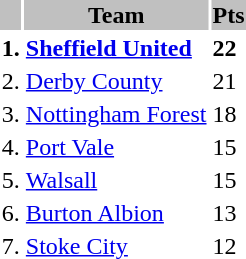<table class="toccolours" style="float: right; margin-left:3px;">
<tr>
<th style="background:silver;"> </th>
<th style="background:silver;">Team</th>
<th style="background:silver;">Pts</th>
</tr>
<tr>
<td><strong>1.</strong></td>
<td><strong><a href='#'>Sheffield United</a></strong></td>
<td><strong>22</strong></td>
</tr>
<tr>
<td>2.</td>
<td><a href='#'>Derby County</a></td>
<td>21</td>
</tr>
<tr>
<td>3.</td>
<td><a href='#'>Nottingham Forest</a></td>
<td>18</td>
</tr>
<tr>
<td>4.</td>
<td><a href='#'>Port Vale</a></td>
<td>15</td>
</tr>
<tr>
<td>5.</td>
<td><a href='#'>Walsall</a></td>
<td>15</td>
</tr>
<tr>
<td>6.</td>
<td><a href='#'>Burton Albion</a></td>
<td>13</td>
</tr>
<tr>
<td>7.</td>
<td><a href='#'>Stoke City</a></td>
<td>12</td>
</tr>
</table>
